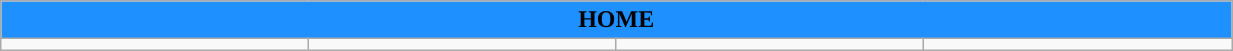<table class="wikitable collapsible collapsed" style="width:65%">
<tr>
<th colspan=6 ! style="color:black; background:dodgerblue">HOME</th>
</tr>
<tr>
<td></td>
<td></td>
<td></td>
<td></td>
</tr>
</table>
